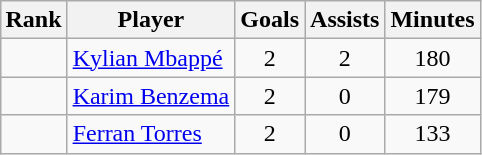<table class="wikitable" style="margin:auto; text-align:center">
<tr>
<th>Rank</th>
<th>Player</th>
<th>Goals</th>
<th>Assists</th>
<th>Minutes</th>
</tr>
<tr>
<td></td>
<td style="text-align:left"> <a href='#'>Kylian Mbappé</a></td>
<td>2</td>
<td>2</td>
<td>180</td>
</tr>
<tr>
<td></td>
<td style="text-align:left"> <a href='#'>Karim Benzema</a></td>
<td>2</td>
<td>0</td>
<td>179</td>
</tr>
<tr>
<td></td>
<td style="text-align:left"> <a href='#'>Ferran Torres</a></td>
<td>2</td>
<td>0</td>
<td>133</td>
</tr>
</table>
